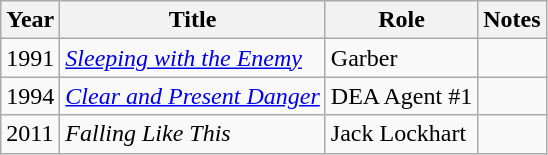<table class="wikitable">
<tr>
<th>Year</th>
<th>Title</th>
<th>Role</th>
<th>Notes</th>
</tr>
<tr>
<td>1991</td>
<td><em><a href='#'>Sleeping with the Enemy</a></em></td>
<td>Garber</td>
<td></td>
</tr>
<tr>
<td>1994</td>
<td><em><a href='#'>Clear and Present Danger</a></em></td>
<td>DEA Agent #1</td>
<td></td>
</tr>
<tr>
<td>2011</td>
<td><em>Falling Like This</em></td>
<td>Jack Lockhart</td>
<td></td>
</tr>
</table>
